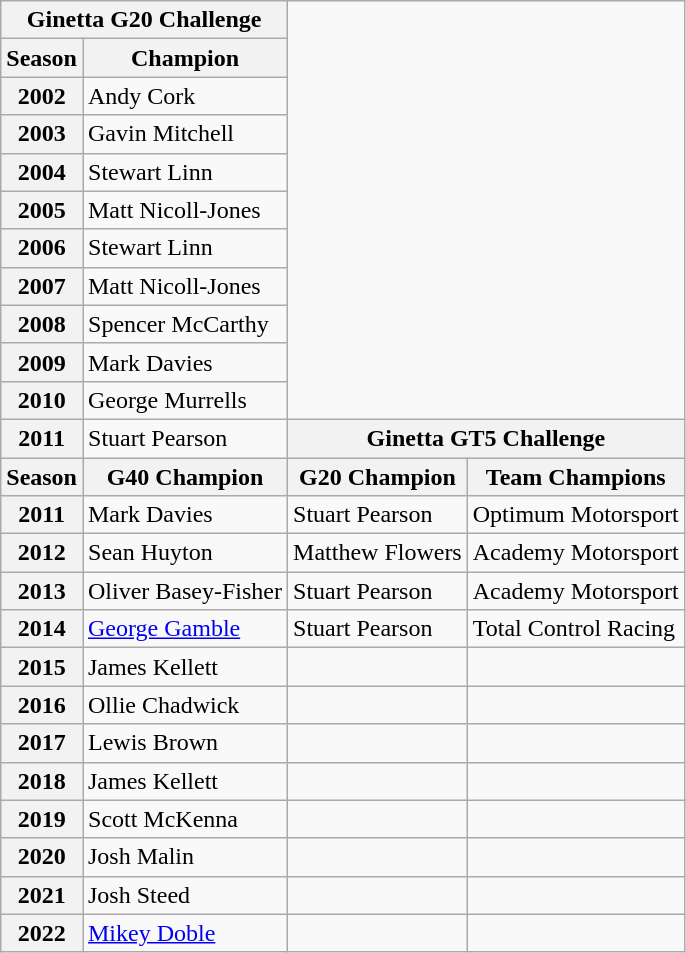<table class="wikitable">
<tr>
<th colspan=2>Ginetta G20 Challenge</th>
</tr>
<tr>
<th>Season</th>
<th>Champion</th>
</tr>
<tr>
<th>2002</th>
<td> Andy Cork</td>
</tr>
<tr>
<th>2003</th>
<td> Gavin Mitchell</td>
</tr>
<tr>
<th>2004</th>
<td> Stewart Linn</td>
</tr>
<tr>
<th>2005</th>
<td> Matt Nicoll-Jones</td>
</tr>
<tr>
<th>2006</th>
<td> Stewart Linn</td>
</tr>
<tr>
<th>2007</th>
<td> Matt Nicoll-Jones</td>
</tr>
<tr>
<th>2008</th>
<td> Spencer McCarthy</td>
</tr>
<tr>
<th>2009</th>
<td> Mark Davies</td>
</tr>
<tr>
<th>2010</th>
<td> George Murrells</td>
</tr>
<tr>
<th>2011</th>
<td> Stuart Pearson</td>
<th colspan="3">Ginetta GT5 Challenge</th>
</tr>
<tr>
<th>Season</th>
<th>G40 Champion</th>
<th>G20 Champion</th>
<th>Team Champions</th>
</tr>
<tr>
<th>2011</th>
<td> Mark Davies</td>
<td> Stuart Pearson</td>
<td> Optimum Motorsport</td>
</tr>
<tr>
<th>2012</th>
<td> Sean Huyton</td>
<td> Matthew Flowers</td>
<td> Academy Motorsport</td>
</tr>
<tr>
<th>2013</th>
<td> Oliver Basey-Fisher</td>
<td> Stuart Pearson</td>
<td> Academy Motorsport</td>
</tr>
<tr>
<th>2014</th>
<td> <a href='#'>George Gamble</a></td>
<td> Stuart Pearson</td>
<td> Total Control Racing</td>
</tr>
<tr>
<th>2015</th>
<td> James Kellett</td>
<td></td>
<td></td>
</tr>
<tr>
<th>2016</th>
<td> Ollie Chadwick</td>
<td></td>
</tr>
<tr>
<th>2017</th>
<td> Lewis Brown</td>
<td></td>
<td></td>
</tr>
<tr>
<th>2018</th>
<td> James Kellett</td>
<td></td>
<td></td>
</tr>
<tr>
<th>2019</th>
<td> Scott McKenna</td>
<td></td>
<td></td>
</tr>
<tr>
<th>2020</th>
<td> Josh Malin</td>
<td></td>
<td></td>
</tr>
<tr>
<th>2021</th>
<td> Josh Steed</td>
<td></td>
<td></td>
</tr>
<tr>
<th>2022</th>
<td> <a href='#'>Mikey Doble</a></td>
<td></td>
<td></td>
</tr>
</table>
